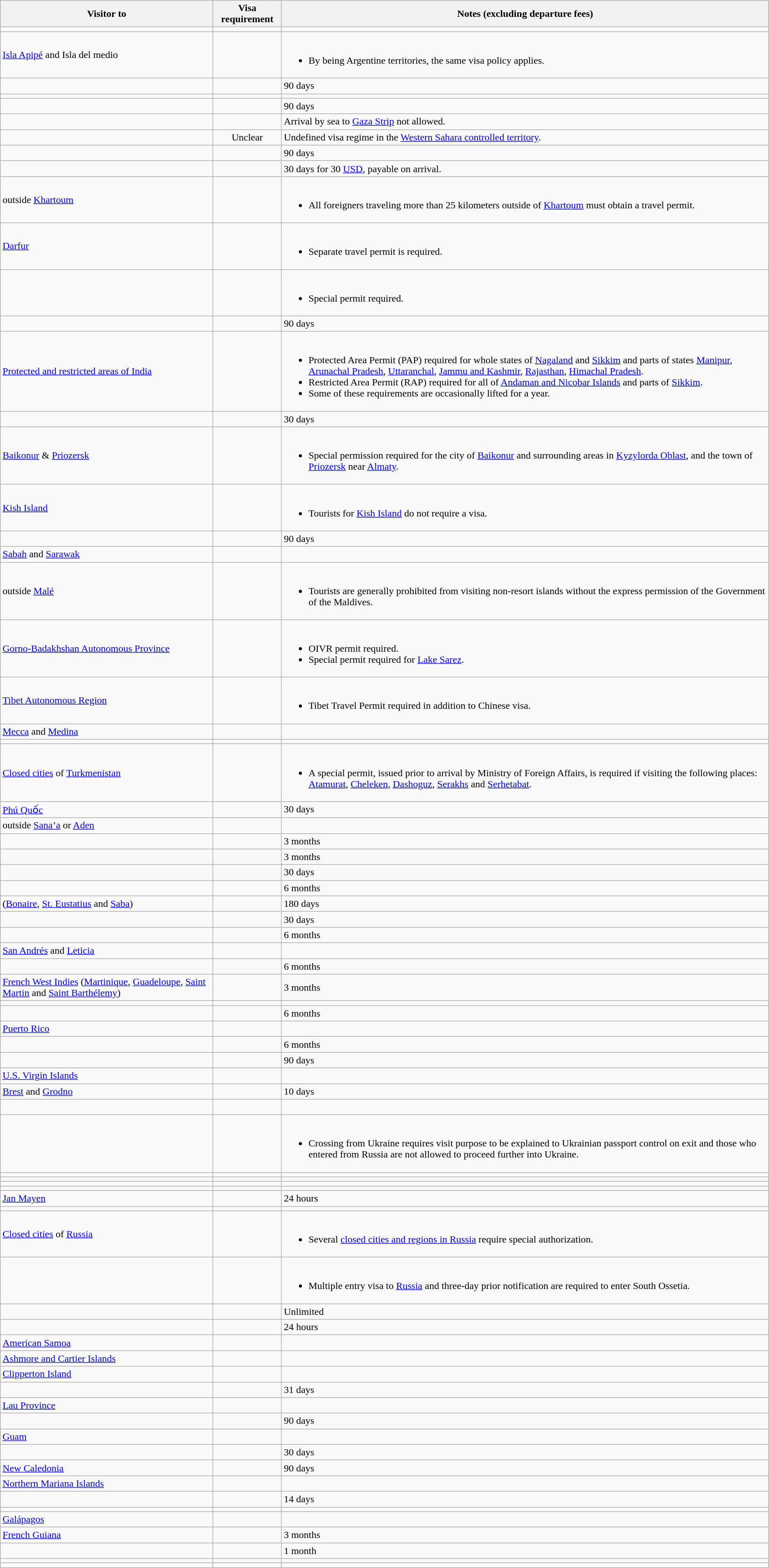<table class="wikitable sticky-header">
<tr>
<th>Visitor to</th>
<th>Visa requirement</th>
<th>Notes (excluding departure fees)</th>
</tr>
<tr>
<td></td>
<td></td>
<td></td>
</tr>
<tr>
<td> <a href='#'>Isla Apipé</a> and Isla del medio</td>
<td></td>
<td><br><ul><li>By being Argentine territories, the same visa policy applies.</li></ul></td>
</tr>
<tr>
<td></td>
<td></td>
<td>90 days</td>
</tr>
<tr>
<td></td>
<td></td>
<td></td>
</tr>
<tr>
<td></td>
<td></td>
<td data-sort-value="90">90 days</td>
</tr>
<tr>
<td></td>
<td></td>
<td>Arrival by sea to <a href='#'>Gaza Strip</a> not allowed.</td>
</tr>
<tr>
<td></td>
<td align=center>Unclear</td>
<td>Undefined visa regime in the <a href='#'>Western Sahara controlled territory</a>.</td>
</tr>
<tr>
<td></td>
<td></td>
<td data-sort-value="90">90 days</td>
</tr>
<tr>
<td></td>
<td></td>
<td>30 days for 30 <a href='#'>USD</a>, payable on arrival.</td>
</tr>
<tr>
<td> outside <a href='#'>Khartoum</a></td>
<td></td>
<td><br><ul><li>All foreigners traveling more than 25 kilometers outside of <a href='#'>Khartoum</a> must obtain a travel permit.</li></ul></td>
</tr>
<tr>
<td> <a href='#'>Darfur</a></td>
<td></td>
<td><br><ul><li>Separate travel permit is required.</li></ul></td>
</tr>
<tr>
<td></td>
<td></td>
<td><br><ul><li>Special permit required.</li></ul></td>
</tr>
<tr>
<td></td>
<td></td>
<td data-sort-value="90">90 days</td>
</tr>
<tr>
<td> <a href='#'>Protected and restricted areas of India</a></td>
<td></td>
<td><br><ul><li>Protected Area Permit (PAP) required for whole states of <a href='#'>Nagaland</a> and <a href='#'>Sikkim</a> and parts of states <a href='#'>Manipur</a>, <a href='#'>Arunachal Pradesh</a>, <a href='#'>Uttaranchal</a>, <a href='#'>Jammu and Kashmir</a>, <a href='#'>Rajasthan</a>, <a href='#'>Himachal Pradesh</a>.</li><li>Restricted Area Permit (RAP) required for all of <a href='#'>Andaman and Nicobar Islands</a> and parts of <a href='#'>Sikkim</a>.</li><li>Some of these requirements are occasionally lifted for a year.</li></ul></td>
</tr>
<tr>
<td></td>
<td></td>
<td>30 days</td>
</tr>
<tr>
<td> <a href='#'>Baikonur</a> & <a href='#'>Priozersk</a></td>
<td></td>
<td><br><ul><li>Special permission required for the city of <a href='#'>Baikonur</a> and surrounding areas in <a href='#'>Kyzylorda Oblast</a>, and the town of <a href='#'>Priozersk</a> near <a href='#'>Almaty</a>.</li></ul></td>
</tr>
<tr>
<td> <a href='#'>Kish Island</a></td>
<td></td>
<td><br><ul><li>Tourists for <a href='#'>Kish Island</a> do not require a visa.</li></ul></td>
</tr>
<tr>
<td></td>
<td></td>
<td data-sort-value="90">90 days</td>
</tr>
<tr>
<td> <a href='#'>Sabah</a> and <a href='#'>Sarawak</a></td>
<td></td>
<td></td>
</tr>
<tr>
<td> outside <a href='#'>Malé</a></td>
<td></td>
<td><br><ul><li>Tourists are generally prohibited from visiting non-resort islands without the express permission of the Government of the Maldives.</li></ul></td>
</tr>
<tr>
<td> <a href='#'>Gorno-Badakhshan Autonomous Province</a></td>
<td></td>
<td><br><ul><li>OIVR permit required.</li><li>Special permit required for <a href='#'>Lake Sarez</a>.</li></ul></td>
</tr>
<tr>
<td> <a href='#'>Tibet Autonomous Region</a></td>
<td></td>
<td><br><ul><li>Tibet Travel Permit required in addition to Chinese visa.</li></ul></td>
</tr>
<tr>
<td> <a href='#'>Mecca</a> and <a href='#'>Medina</a></td>
<td></td>
<td></td>
</tr>
<tr>
<td></td>
<td></td>
<td></td>
</tr>
<tr>
<td> <a href='#'>Closed cities</a> of <a href='#'>Turkmenistan</a></td>
<td></td>
<td><br><ul><li>A special permit, issued prior to arrival by Ministry of Foreign Affairs, is required if visiting the following places: <a href='#'>Atamurat</a>, <a href='#'>Cheleken</a>, <a href='#'>Dashoguz</a>, <a href='#'>Serakhs</a> and <a href='#'>Serhetabat</a>.</li></ul></td>
</tr>
<tr>
<td> <a href='#'>Phú Quốc</a></td>
<td></td>
<td data-sort-value="30">30 days</td>
</tr>
<tr>
<td> outside <a href='#'>Sana’a</a> or <a href='#'>Aden</a></td>
<td></td>
<td></td>
</tr>
<tr>
<td></td>
<td></td>
<td>3 months</td>
</tr>
<tr>
<td></td>
<td></td>
<td data-sort-value="90">3 months</td>
</tr>
<tr>
<td></td>
<td></td>
<td data-sort-value="30">30 days</td>
</tr>
<tr>
<td></td>
<td></td>
<td data-sort-value="180">6 months</td>
</tr>
<tr>
<td> (<a href='#'>Bonaire</a>, <a href='#'>St. Eustatius</a> and <a href='#'>Saba</a>)</td>
<td></td>
<td data-sort-value="180">180 days</td>
</tr>
<tr>
<td></td>
<td></td>
<td data-sort-value="30">30 days</td>
</tr>
<tr>
<td></td>
<td></td>
<td data-sort-value="180">6 months</td>
</tr>
<tr>
<td> <a href='#'>San Andrés</a> and <a href='#'>Leticia</a></td>
<td></td>
<td></td>
</tr>
<tr>
<td></td>
<td></td>
<td data-sort-value="180">6 months</td>
</tr>
<tr>
<td> <a href='#'>French West Indies</a> (<a href='#'>Martinique</a>, <a href='#'>Guadeloupe</a>, <a href='#'>Saint Martin</a> and <a href='#'>Saint Barthélemy</a>)</td>
<td></td>
<td data-sort-value="90">3 months</td>
</tr>
<tr>
<td></td>
<td></td>
<td></td>
</tr>
<tr>
<td></td>
<td></td>
<td data-sort-value="180">6 months</td>
</tr>
<tr>
<td> <a href='#'>Puerto Rico</a></td>
<td></td>
<td></td>
</tr>
<tr>
<td></td>
<td></td>
<td data-sort-value="180">6 months</td>
</tr>
<tr>
<td></td>
<td></td>
<td data-sort-value="90">90 days</td>
</tr>
<tr>
<td> <a href='#'>U.S. Virgin Islands</a></td>
<td></td>
<td></td>
</tr>
<tr>
<td> <a href='#'>Brest</a> and <a href='#'>Grodno</a></td>
<td><br></td>
<td data-sort-value="10">10 days</td>
</tr>
<tr>
<td></td>
<td><br></td>
<td></td>
</tr>
<tr>
<td></td>
<td><br></td>
<td><br><ul><li>Crossing from Ukraine requires visit purpose to be explained to Ukrainian passport control on exit and those who entered from Russia are not allowed to proceed further into Ukraine.</li></ul></td>
</tr>
<tr>
<td></td>
<td></td>
<td></td>
</tr>
<tr>
<td></td>
<td></td>
<td></td>
</tr>
<tr>
<td></td>
<td></td>
<td></td>
</tr>
<tr>
<td></td>
<td></td>
<td></td>
</tr>
<tr>
<td> <a href='#'>Jan Mayen</a></td>
<td></td>
<td data-sort-value="1">24 hours</td>
</tr>
<tr>
<td></td>
<td></td>
<td></td>
</tr>
<tr>
<td> <a href='#'>Closed cities</a> of <a href='#'>Russia</a></td>
<td></td>
<td><br><ul><li>Several <a href='#'>closed cities and regions in Russia</a> require special authorization.</li></ul></td>
</tr>
<tr>
<td></td>
<td></td>
<td><br><ul><li>Multiple entry visa to <a href='#'>Russia</a> and three-day prior notification are required to enter South Ossetia.</li></ul></td>
</tr>
<tr>
<td></td>
<td></td>
<td data-sort-value="10000">Unlimited</td>
</tr>
<tr>
<td></td>
<td></td>
<td data-sort-value="1">24 hours</td>
</tr>
<tr>
<td> <a href='#'>American Samoa</a></td>
<td></td>
<td></td>
</tr>
<tr>
<td> <a href='#'>Ashmore and Cartier Islands</a></td>
<td></td>
<td></td>
</tr>
<tr>
<td> <a href='#'>Clipperton Island</a></td>
<td></td>
<td></td>
</tr>
<tr>
<td></td>
<td></td>
<td data-sort-value="31">31 days</td>
</tr>
<tr>
<td> <a href='#'>Lau Province</a></td>
<td></td>
<td></td>
</tr>
<tr>
<td></td>
<td></td>
<td data-sort-value="90">90 days</td>
</tr>
<tr>
<td> <a href='#'>Guam</a></td>
<td></td>
<td></td>
</tr>
<tr>
<td></td>
<td></td>
<td data-sort-value="30">30 days</td>
</tr>
<tr>
<td> <a href='#'>New Caledonia</a></td>
<td></td>
<td data-sort-value="90">90 days</td>
</tr>
<tr>
<td> <a href='#'>Northern Mariana Islands</a></td>
<td></td>
<td></td>
</tr>
<tr>
<td></td>
<td></td>
<td data-sort-value="14">14 days</td>
</tr>
<tr>
<td></td>
<td></td>
<td></td>
</tr>
<tr>
<td> <a href='#'>Galápagos</a></td>
<td></td>
<td></td>
</tr>
<tr>
<td> <a href='#'>French Guiana</a></td>
<td></td>
<td data-sort-value="90">3 months</td>
</tr>
<tr>
<td></td>
<td></td>
<td>1 month</td>
</tr>
<tr>
<td></td>
<td></td>
<td></td>
</tr>
<tr>
<td></td>
<td></td>
<td></td>
</tr>
</table>
